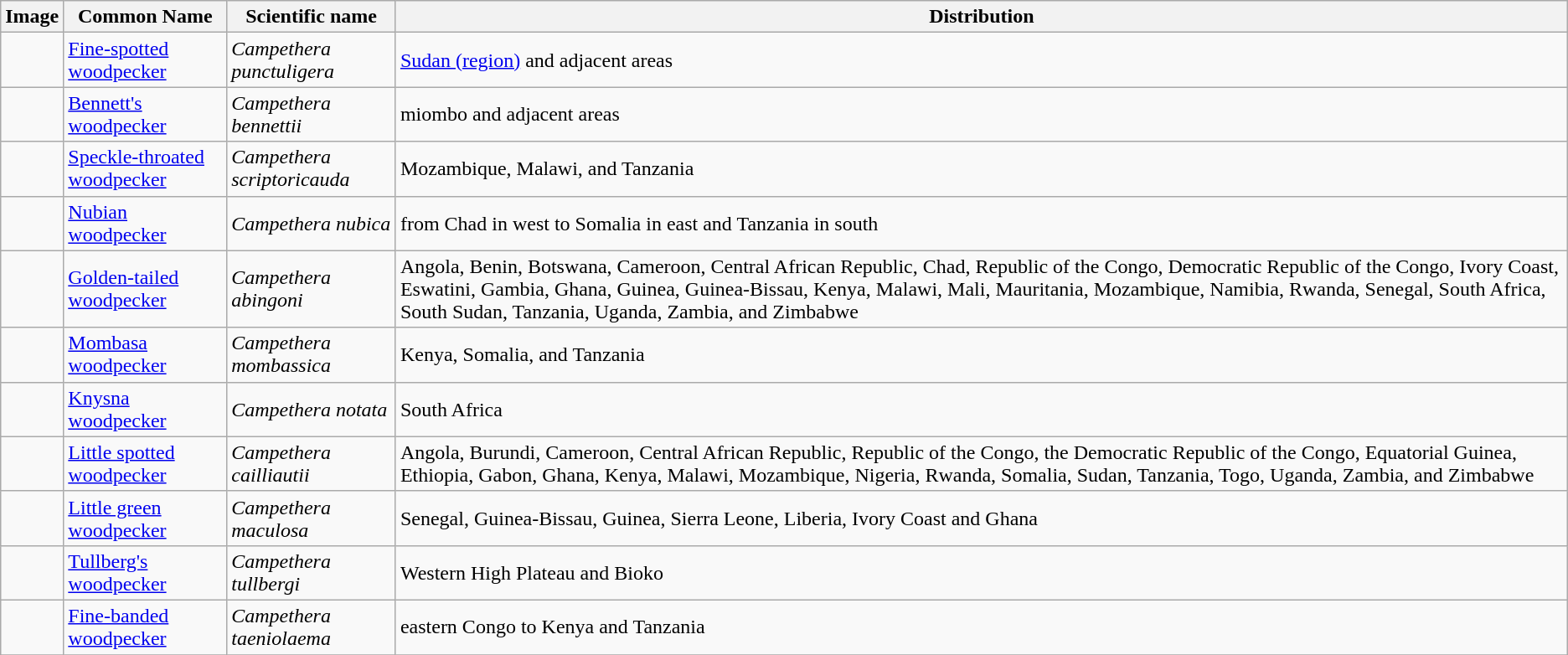<table class="wikitable">
<tr>
<th>Image</th>
<th>Common Name</th>
<th>Scientific name</th>
<th>Distribution</th>
</tr>
<tr>
<td></td>
<td><a href='#'>Fine-spotted woodpecker</a></td>
<td><em>Campethera punctuligera</em></td>
<td><a href='#'>Sudan (region)</a> and adjacent areas</td>
</tr>
<tr>
<td></td>
<td><a href='#'>Bennett's woodpecker</a></td>
<td><em>Campethera bennettii</em></td>
<td>miombo and adjacent areas</td>
</tr>
<tr>
<td></td>
<td><a href='#'>Speckle-throated woodpecker</a></td>
<td><em>Campethera scriptoricauda</em></td>
<td>Mozambique, Malawi, and  Tanzania</td>
</tr>
<tr>
<td></td>
<td><a href='#'>Nubian woodpecker</a></td>
<td><em>Campethera nubica</em></td>
<td>from Chad in west to Somalia in east and Tanzania in south</td>
</tr>
<tr>
<td></td>
<td><a href='#'>Golden-tailed woodpecker</a></td>
<td><em>Campethera abingoni</em></td>
<td>Angola, Benin, Botswana, Cameroon, Central African Republic, Chad, Republic of the Congo, Democratic Republic of the Congo,  Ivory Coast, Eswatini, Gambia, Ghana, Guinea, Guinea-Bissau, Kenya, Malawi, Mali, Mauritania, Mozambique, Namibia, Rwanda, Senegal, South Africa, South Sudan, Tanzania, Uganda, Zambia, and Zimbabwe</td>
</tr>
<tr>
<td></td>
<td><a href='#'>Mombasa woodpecker</a></td>
<td><em>Campethera mombassica</em></td>
<td>Kenya, Somalia, and Tanzania</td>
</tr>
<tr>
<td></td>
<td><a href='#'>Knysna woodpecker</a></td>
<td><em>Campethera notata</em></td>
<td>South Africa</td>
</tr>
<tr>
<td></td>
<td><a href='#'>Little spotted woodpecker</a></td>
<td><em>Campethera cailliautii</em></td>
<td>Angola, Burundi, Cameroon, Central African Republic, Republic of the Congo, the Democratic Republic of the Congo, Equatorial Guinea, Ethiopia, Gabon, Ghana, Kenya, Malawi, Mozambique, Nigeria, Rwanda, Somalia, Sudan, Tanzania, Togo, Uganda, Zambia, and Zimbabwe</td>
</tr>
<tr>
<td></td>
<td><a href='#'>Little green woodpecker</a></td>
<td><em>Campethera maculosa</em></td>
<td>Senegal, Guinea-Bissau, Guinea, Sierra Leone, Liberia, Ivory Coast and Ghana</td>
</tr>
<tr>
<td></td>
<td><a href='#'>Tullberg's woodpecker</a></td>
<td><em>Campethera tullbergi</em></td>
<td>Western High Plateau and Bioko</td>
</tr>
<tr>
<td></td>
<td><a href='#'>Fine-banded woodpecker</a></td>
<td><em>Campethera taeniolaema</em></td>
<td>eastern Congo to Kenya and Tanzania</td>
</tr>
<tr>
</tr>
</table>
